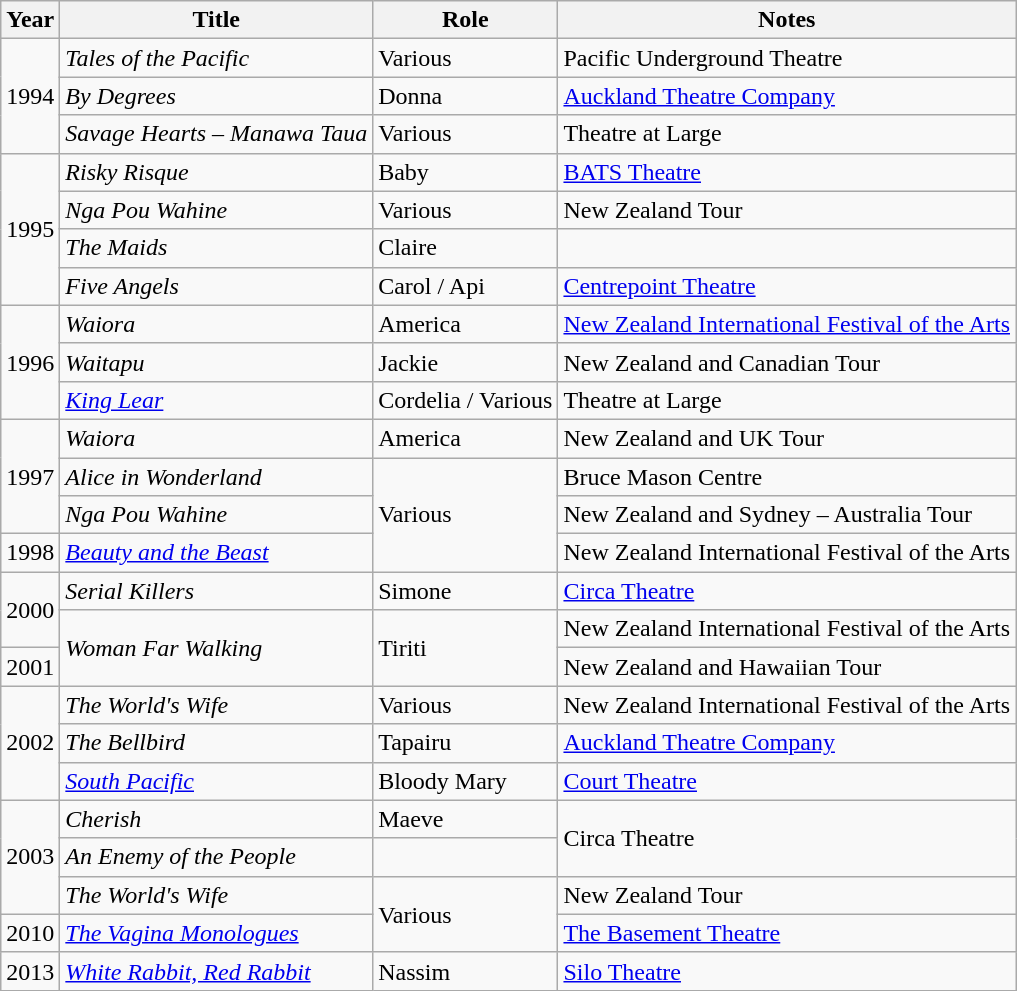<table class="wikitable">
<tr>
<th>Year</th>
<th>Title</th>
<th>Role</th>
<th>Notes</th>
</tr>
<tr>
<td rowspan=3>1994</td>
<td><em>Tales of the Pacific</em></td>
<td>Various</td>
<td>Pacific Underground Theatre</td>
</tr>
<tr>
<td><em>By Degrees</em></td>
<td>Donna</td>
<td><a href='#'>Auckland Theatre Company</a></td>
</tr>
<tr>
<td><em>Savage Hearts – Manawa Taua</em></td>
<td>Various</td>
<td>Theatre at Large</td>
</tr>
<tr>
<td rowspan=4>1995</td>
<td><em>Risky Risque</em></td>
<td>Baby</td>
<td><a href='#'>BATS Theatre</a></td>
</tr>
<tr>
<td><em>Nga Pou Wahine</em></td>
<td>Various</td>
<td>New Zealand Tour</td>
</tr>
<tr>
<td><em>The Maids</em></td>
<td>Claire</td>
<td></td>
</tr>
<tr>
<td><em>Five Angels</em></td>
<td>Carol / Api</td>
<td><a href='#'>Centrepoint Theatre</a></td>
</tr>
<tr>
<td rowspan=3>1996</td>
<td><em>Waiora</em></td>
<td>America</td>
<td><a href='#'>New Zealand International Festival of the Arts</a></td>
</tr>
<tr>
<td><em>Waitapu</em></td>
<td>Jackie</td>
<td>New Zealand and Canadian Tour</td>
</tr>
<tr>
<td><em><a href='#'>King Lear</a></em></td>
<td>Cordelia / Various</td>
<td>Theatre at Large</td>
</tr>
<tr>
<td rowspan=3>1997</td>
<td><em>Waiora</em></td>
<td>America</td>
<td>New Zealand and UK Tour</td>
</tr>
<tr>
<td><em>Alice in Wonderland</em></td>
<td rowspan=3>Various</td>
<td>Bruce Mason Centre</td>
</tr>
<tr>
<td><em>Nga Pou Wahine</em></td>
<td>New Zealand and Sydney – Australia Tour</td>
</tr>
<tr>
<td>1998</td>
<td><a href='#'><em>Beauty and the Beast</em></a></td>
<td>New Zealand International Festival of the Arts</td>
</tr>
<tr>
<td rowspan=2>2000</td>
<td><em>Serial Killers</em></td>
<td>Simone</td>
<td><a href='#'>Circa Theatre</a></td>
</tr>
<tr>
<td rowspan=2><em>Woman Far Walking</em></td>
<td rowspan=2>Tiriti</td>
<td>New Zealand International Festival of the Arts</td>
</tr>
<tr>
<td>2001</td>
<td>New Zealand and Hawaiian Tour</td>
</tr>
<tr>
<td rowspan=3>2002</td>
<td><em>The World's Wife</em></td>
<td>Various</td>
<td>New Zealand International Festival of the Arts</td>
</tr>
<tr>
<td><em>The Bellbird</em></td>
<td>Tapairu</td>
<td><a href='#'>Auckland Theatre Company</a></td>
</tr>
<tr>
<td><a href='#'><em>South Pacific</em></a></td>
<td>Bloody Mary</td>
<td><a href='#'>Court Theatre</a></td>
</tr>
<tr>
<td rowspan=3>2003</td>
<td><em>Cherish</em></td>
<td>Maeve</td>
<td rowspan=2>Circa Theatre</td>
</tr>
<tr>
<td><em>An Enemy of the People</em></td>
<td></td>
</tr>
<tr>
<td><em>The World's Wife</em></td>
<td rowspan=2>Various</td>
<td>New Zealand Tour</td>
</tr>
<tr>
<td>2010</td>
<td><em><a href='#'>The Vagina Monologues</a></em></td>
<td><a href='#'>The Basement Theatre</a></td>
</tr>
<tr>
<td>2013</td>
<td><em><a href='#'>White Rabbit, Red Rabbit</a></em></td>
<td>Nassim</td>
<td><a href='#'>Silo Theatre</a></td>
</tr>
</table>
